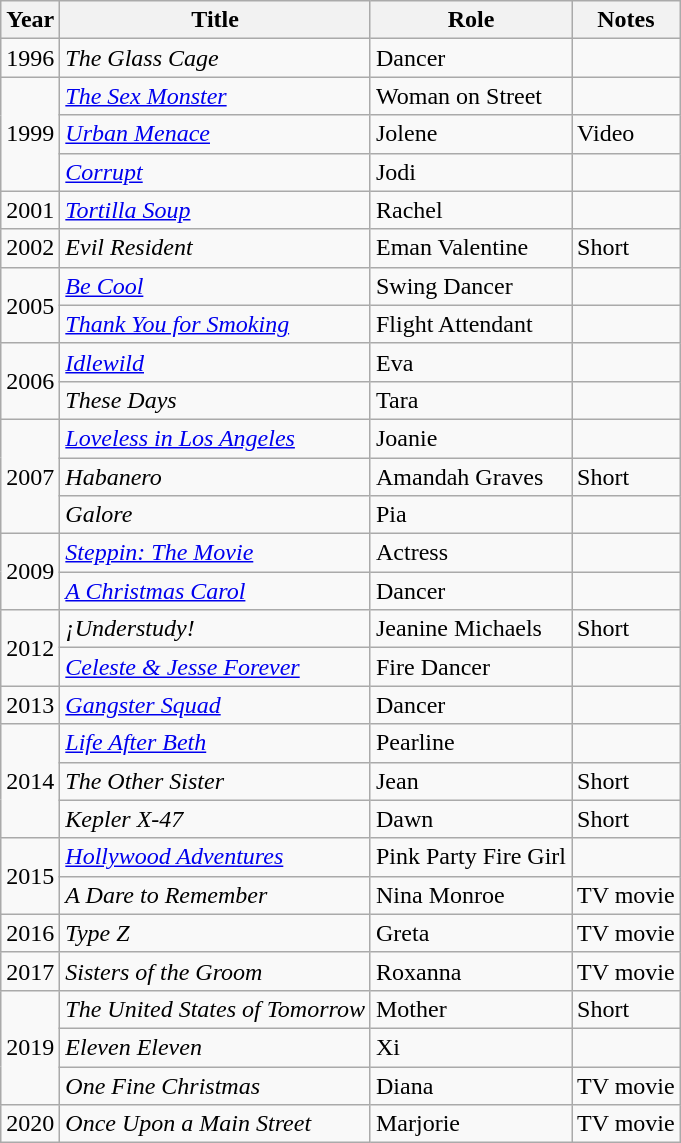<table class="wikitable sortable">
<tr>
<th>Year</th>
<th>Title</th>
<th>Role</th>
<th>Notes</th>
</tr>
<tr>
<td>1996</td>
<td><em>The Glass Cage</em></td>
<td>Dancer</td>
<td></td>
</tr>
<tr>
<td rowspan="3">1999</td>
<td><em><a href='#'>The Sex Monster</a></em></td>
<td>Woman on Street</td>
<td></td>
</tr>
<tr>
<td><em><a href='#'>Urban Menace</a></em></td>
<td>Jolene</td>
<td>Video</td>
</tr>
<tr>
<td><em><a href='#'>Corrupt</a></em></td>
<td>Jodi</td>
<td></td>
</tr>
<tr>
<td>2001</td>
<td><em><a href='#'>Tortilla Soup</a></em></td>
<td>Rachel</td>
<td></td>
</tr>
<tr>
<td>2002</td>
<td><em>Evil Resident</em></td>
<td>Eman Valentine</td>
<td>Short</td>
</tr>
<tr>
<td rowspan="2">2005</td>
<td><em><a href='#'>Be Cool</a></em></td>
<td>Swing Dancer</td>
<td></td>
</tr>
<tr>
<td><em><a href='#'>Thank You for Smoking</a></em></td>
<td>Flight Attendant</td>
<td></td>
</tr>
<tr>
<td rowspan="2">2006</td>
<td><em><a href='#'>Idlewild</a></em></td>
<td>Eva</td>
<td></td>
</tr>
<tr>
<td><em>These Days</em></td>
<td>Tara</td>
<td></td>
</tr>
<tr>
<td rowspan="3">2007</td>
<td><em><a href='#'>Loveless in Los Angeles</a></em></td>
<td>Joanie</td>
<td></td>
</tr>
<tr>
<td><em>Habanero</em></td>
<td>Amandah Graves</td>
<td>Short</td>
</tr>
<tr>
<td><em>Galore</em></td>
<td>Pia</td>
<td></td>
</tr>
<tr>
<td rowspan="2">2009</td>
<td><em><a href='#'>Steppin: The Movie</a></em></td>
<td>Actress</td>
<td></td>
</tr>
<tr>
<td><em><a href='#'>A Christmas Carol</a></em></td>
<td>Dancer</td>
<td></td>
</tr>
<tr>
<td rowspan="2">2012</td>
<td><em>¡Understudy!</em></td>
<td>Jeanine Michaels</td>
<td>Short</td>
</tr>
<tr>
<td><em><a href='#'>Celeste & Jesse Forever</a></em></td>
<td>Fire Dancer</td>
<td></td>
</tr>
<tr>
<td>2013</td>
<td><em><a href='#'>Gangster Squad</a></em></td>
<td>Dancer</td>
<td></td>
</tr>
<tr>
<td rowspan="3">2014</td>
<td><em><a href='#'>Life After Beth</a></em></td>
<td>Pearline</td>
<td></td>
</tr>
<tr>
<td><em>The Other Sister</em></td>
<td>Jean</td>
<td>Short</td>
</tr>
<tr>
<td><em>Kepler X-47</em></td>
<td>Dawn</td>
<td>Short</td>
</tr>
<tr>
<td rowspan="2">2015</td>
<td><em><a href='#'>Hollywood Adventures</a></em></td>
<td>Pink Party Fire Girl</td>
<td></td>
</tr>
<tr>
<td><em>A Dare to Remember</em></td>
<td>Nina Monroe</td>
<td>TV movie</td>
</tr>
<tr>
<td>2016</td>
<td><em>Type Z</em></td>
<td>Greta</td>
<td>TV movie</td>
</tr>
<tr>
<td>2017</td>
<td><em>Sisters of the Groom</em></td>
<td>Roxanna</td>
<td>TV movie</td>
</tr>
<tr>
<td rowspan="3">2019</td>
<td><em>The United States of Tomorrow</em></td>
<td>Mother</td>
<td>Short</td>
</tr>
<tr>
<td><em>Eleven Eleven</em></td>
<td>Xi</td>
<td></td>
</tr>
<tr>
<td><em>One Fine Christmas</em></td>
<td>Diana</td>
<td>TV movie</td>
</tr>
<tr>
<td>2020</td>
<td><em>Once Upon a Main Street</em></td>
<td>Marjorie</td>
<td>TV movie</td>
</tr>
</table>
